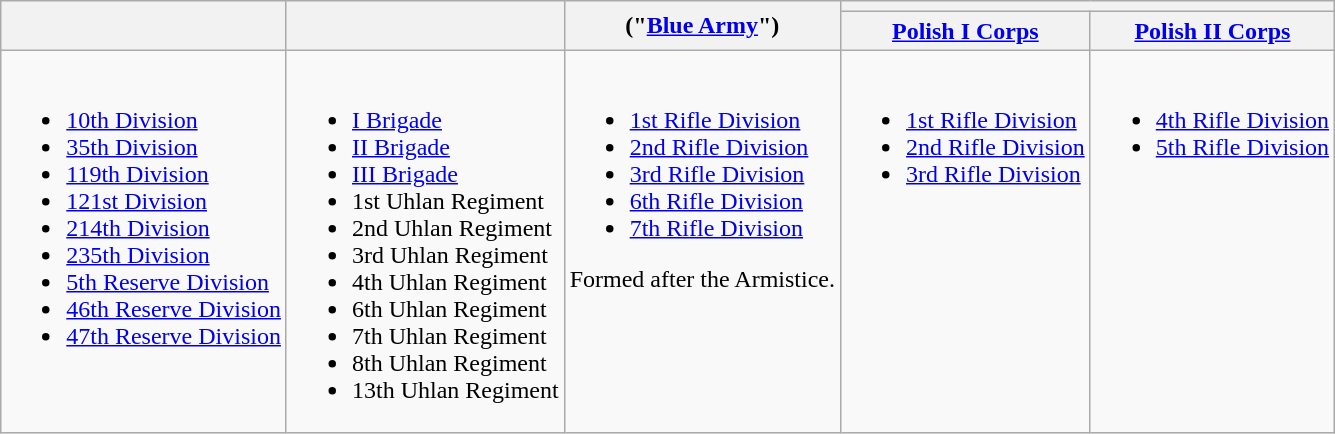<table class="wikitable">
<tr>
<th rowspan=2></th>
<th rowspan=2></th>
<th rowspan=2> ("<a href='#'>Blue Army</a>")</th>
<th colspan=2></th>
</tr>
<tr>
<th><a href='#'>Polish I Corps</a></th>
<th><a href='#'>Polish II Corps</a></th>
</tr>
<tr>
<td style="vertical-align:top;"><br><ul><li><a href='#'>10th Division</a></li><li><a href='#'>35th Division</a></li><li><a href='#'>119th Division</a></li><li><a href='#'>121st Division</a></li><li><a href='#'>214th Division</a></li><li><a href='#'>235th Division</a></li><li><a href='#'>5th Reserve Division</a></li><li><a href='#'>46th Reserve Division</a></li><li><a href='#'>47th Reserve Division</a></li></ul></td>
<td style="vertical-align:top;"><br><ul><li><a href='#'>I Brigade</a></li><li><a href='#'>II Brigade</a></li><li><a href='#'>III Brigade</a></li><li>1st Uhlan Regiment</li><li>2nd Uhlan Regiment</li><li>3rd Uhlan Regiment</li><li>4th Uhlan Regiment</li><li>6th Uhlan Regiment</li><li>7th Uhlan Regiment</li><li>8th Uhlan Regiment</li><li>13th Uhlan Regiment</li></ul></td>
<td style="vertical-align:top;"><br><ul><li><a href='#'>1st Rifle Division</a></li><li><a href='#'>2nd Rifle Division</a></li><li><a href='#'>3rd Rifle Division</a></li><li><a href='#'>6th Rifle Division</a></li><li><a href='#'>7th Rifle Division</a></li></ul>Formed after the Armistice.</td>
<td style="vertical-align:top;"><br><ul><li><a href='#'>1st Rifle Division</a></li><li><a href='#'>2nd Rifle Division</a></li><li><a href='#'>3rd Rifle Division</a></li></ul></td>
<td style="vertical-align:top;"><br><ul><li><a href='#'>4th Rifle Division</a></li><li><a href='#'>5th Rifle Division</a></li></ul></td>
</tr>
</table>
